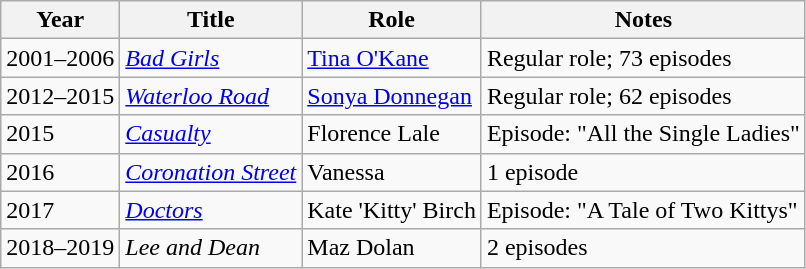<table class="wikitable sortable">
<tr>
<th>Year</th>
<th>Title</th>
<th>Role</th>
<th>Notes</th>
</tr>
<tr>
<td>2001–2006</td>
<td><em><a href='#'>Bad Girls</a></em></td>
<td><a href='#'>Tina O'Kane</a></td>
<td>Regular role; 73 episodes</td>
</tr>
<tr>
<td>2012–2015</td>
<td><em><a href='#'>Waterloo Road</a></em></td>
<td><a href='#'>Sonya Donnegan</a></td>
<td>Regular role; 62 episodes</td>
</tr>
<tr>
<td>2015</td>
<td><em><a href='#'>Casualty</a></em></td>
<td>Florence Lale</td>
<td>Episode: "All the Single Ladies"</td>
</tr>
<tr>
<td>2016</td>
<td><em><a href='#'>Coronation Street</a></em></td>
<td>Vanessa</td>
<td>1 episode</td>
</tr>
<tr>
<td>2017</td>
<td><em><a href='#'>Doctors</a></em></td>
<td>Kate 'Kitty' Birch</td>
<td>Episode: "A Tale of Two Kittys"</td>
</tr>
<tr>
<td>2018–2019</td>
<td><em>Lee and Dean</em></td>
<td>Maz Dolan</td>
<td>2 episodes</td>
</tr>
</table>
